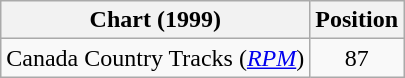<table class="wikitable sortable">
<tr>
<th scope="col">Chart (1999)</th>
<th scope="col">Position</th>
</tr>
<tr>
<td>Canada Country Tracks (<em><a href='#'>RPM</a></em>)</td>
<td align="center">87</td>
</tr>
</table>
